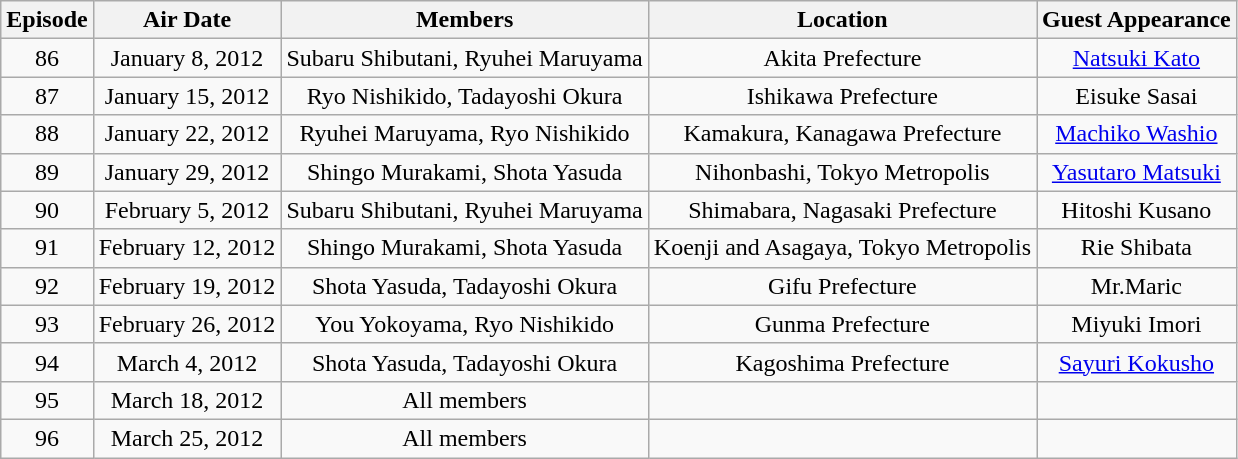<table class="wikitable">
<tr>
<th>Episode</th>
<th>Air Date</th>
<th>Members</th>
<th>Location</th>
<th>Guest Appearance</th>
</tr>
<tr>
<td align="center">86</td>
<td align="center">January 8, 2012</td>
<td align="center">Subaru Shibutani, Ryuhei Maruyama</td>
<td align="center">Akita Prefecture</td>
<td align="center"><a href='#'>Natsuki Kato</a></td>
</tr>
<tr>
<td align="center">87</td>
<td align="center">January 15, 2012</td>
<td align="center">Ryo Nishikido, Tadayoshi Okura</td>
<td align="center">Ishikawa Prefecture</td>
<td align="center">Eisuke Sasai</td>
</tr>
<tr>
<td align="center">88</td>
<td align="center">January 22, 2012</td>
<td align="center">Ryuhei Maruyama, Ryo Nishikido</td>
<td align="center">Kamakura, Kanagawa Prefecture</td>
<td align="center"><a href='#'>Machiko Washio</a></td>
</tr>
<tr>
<td align="center">89</td>
<td align="center">January 29, 2012</td>
<td align="center">Shingo Murakami, Shota Yasuda</td>
<td align="center">Nihonbashi, Tokyo Metropolis</td>
<td align="center"><a href='#'>Yasutaro Matsuki</a></td>
</tr>
<tr>
<td align="center">90</td>
<td align="center">February 5, 2012</td>
<td align="center">Subaru Shibutani, Ryuhei Maruyama</td>
<td align="center">Shimabara, Nagasaki Prefecture</td>
<td align="center">Hitoshi Kusano</td>
</tr>
<tr>
<td align="center">91</td>
<td align="center">February 12, 2012</td>
<td align="center">Shingo Murakami, Shota Yasuda</td>
<td align="center">Koenji and Asagaya, Tokyo Metropolis</td>
<td align="center">Rie Shibata</td>
</tr>
<tr>
<td align="center">92</td>
<td align="center">February 19, 2012</td>
<td align="center">Shota Yasuda, Tadayoshi Okura</td>
<td align="center">Gifu Prefecture</td>
<td align="center">Mr.Maric</td>
</tr>
<tr>
<td align="center">93</td>
<td align="center">February 26, 2012</td>
<td align="center">You Yokoyama, Ryo Nishikido</td>
<td align="center">Gunma Prefecture</td>
<td align="center">Miyuki Imori</td>
</tr>
<tr>
<td align="center">94</td>
<td align="center">March 4, 2012</td>
<td align="center">Shota Yasuda, Tadayoshi Okura</td>
<td align="center">Kagoshima Prefecture</td>
<td align="center"><a href='#'>Sayuri Kokusho</a></td>
</tr>
<tr>
<td align="center">95</td>
<td align="center">March 18, 2012</td>
<td align="center">All members</td>
<td align="center"></td>
<td align="center"></td>
</tr>
<tr>
<td align="center">96</td>
<td align="center">March 25, 2012</td>
<td align="center">All members</td>
<td align="center"></td>
<td align="center"></td>
</tr>
</table>
